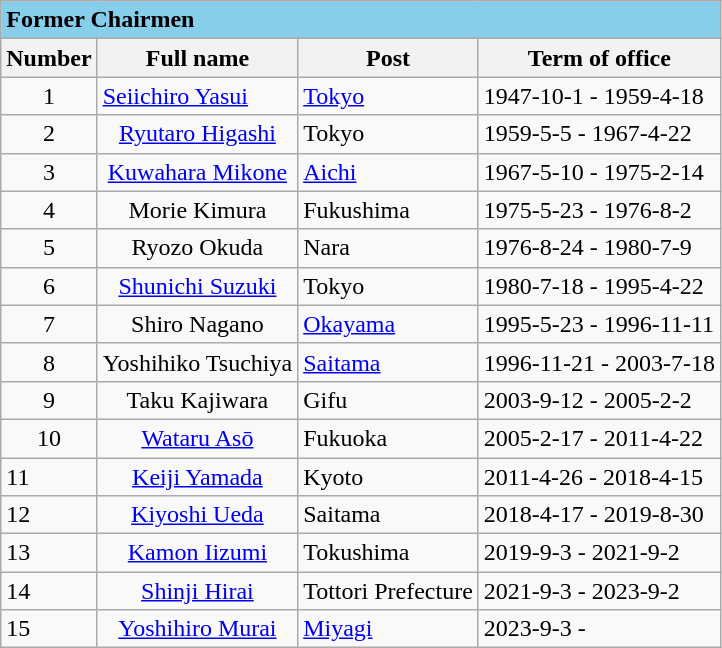<table class="wikitable">
<tr>
<td colspan="5" style="background-color: skyblue;"><strong>Former Chairmen</strong></td>
</tr>
<tr>
<th>Number</th>
<th>Full name</th>
<th>Post</th>
<th>Term of office</th>
</tr>
<tr>
<td style="text-align:center">1</td>
<td><a href='#'>Seiichiro Yasui</a></td>
<td><a href='#'>Tokyo</a></td>
<td>1947-10-1 - 1959-4-18</td>
</tr>
<tr>
<td style="text-align:center">2</td>
<td style="text-align:center"><a href='#'>Ryutaro Higashi</a></td>
<td>Tokyo</td>
<td>1959-5-5 - 1967-4-22</td>
</tr>
<tr>
<td style="text-align:center">3</td>
<td style="text-align:center"><a href='#'>Kuwahara Mikone</a></td>
<td><a href='#'>Aichi</a></td>
<td>1967-5-10 - 1975-2-14</td>
</tr>
<tr>
<td style="text-align:center">4</td>
<td style="text-align:center">Morie Kimura</td>
<td>Fukushima</td>
<td>1975-5-23 - 1976-8-2</td>
</tr>
<tr>
<td style="text-align:center">5</td>
<td style="text-align:center">Ryozo Okuda</td>
<td>Nara</td>
<td>1976-8-24 - 1980-7-9</td>
</tr>
<tr>
<td style="text-align:center">6</td>
<td style="text-align:center"><a href='#'>Shunichi Suzuki</a></td>
<td>Tokyo</td>
<td>1980-7-18 - 1995-4-22</td>
</tr>
<tr>
<td style="text-align:center">7</td>
<td style="text-align:center">Shiro Nagano</td>
<td><a href='#'>Okayama</a></td>
<td>1995-5-23 - 1996-11-11</td>
</tr>
<tr>
<td style="text-align:center">8</td>
<td style="text-align:center">Yoshihiko Tsuchiya</td>
<td><a href='#'>Saitama</a></td>
<td>1996-11-21 - 2003-7-18</td>
</tr>
<tr>
<td style="text-align:center">9</td>
<td style="text-align:center">Taku Kajiwara</td>
<td>Gifu</td>
<td>2003-9-12 - 2005-2-2</td>
</tr>
<tr>
<td style="text-align:center">10</td>
<td style="text-align:center"><a href='#'>Wataru Asō</a></td>
<td>Fukuoka</td>
<td>2005-2-17 - 2011-4-22</td>
</tr>
<tr>
<td>11</td>
<td style="text-align:center"><a href='#'>Keiji Yamada</a></td>
<td>Kyoto</td>
<td>2011-4-26 - 2018-4-15</td>
</tr>
<tr>
<td>12</td>
<td style="text-align:center"><a href='#'>Kiyoshi Ueda</a></td>
<td>Saitama</td>
<td>2018-4-17 - 2019-8-30</td>
</tr>
<tr>
<td>13</td>
<td style="text-align:center"><a href='#'>Kamon Iizumi</a></td>
<td>Tokushima</td>
<td>2019-9-3 - 2021-9-2</td>
</tr>
<tr>
<td>14</td>
<td style="text-align:center"><a href='#'>Shinji Hirai</a></td>
<td>Tottori Prefecture</td>
<td>2021-9-3 - 2023-9-2</td>
</tr>
<tr>
<td>15</td>
<td style="text-align:center"><a href='#'>Yoshihiro Murai</a></td>
<td><a href='#'>Miyagi</a></td>
<td>2023-9-3 -</td>
</tr>
</table>
